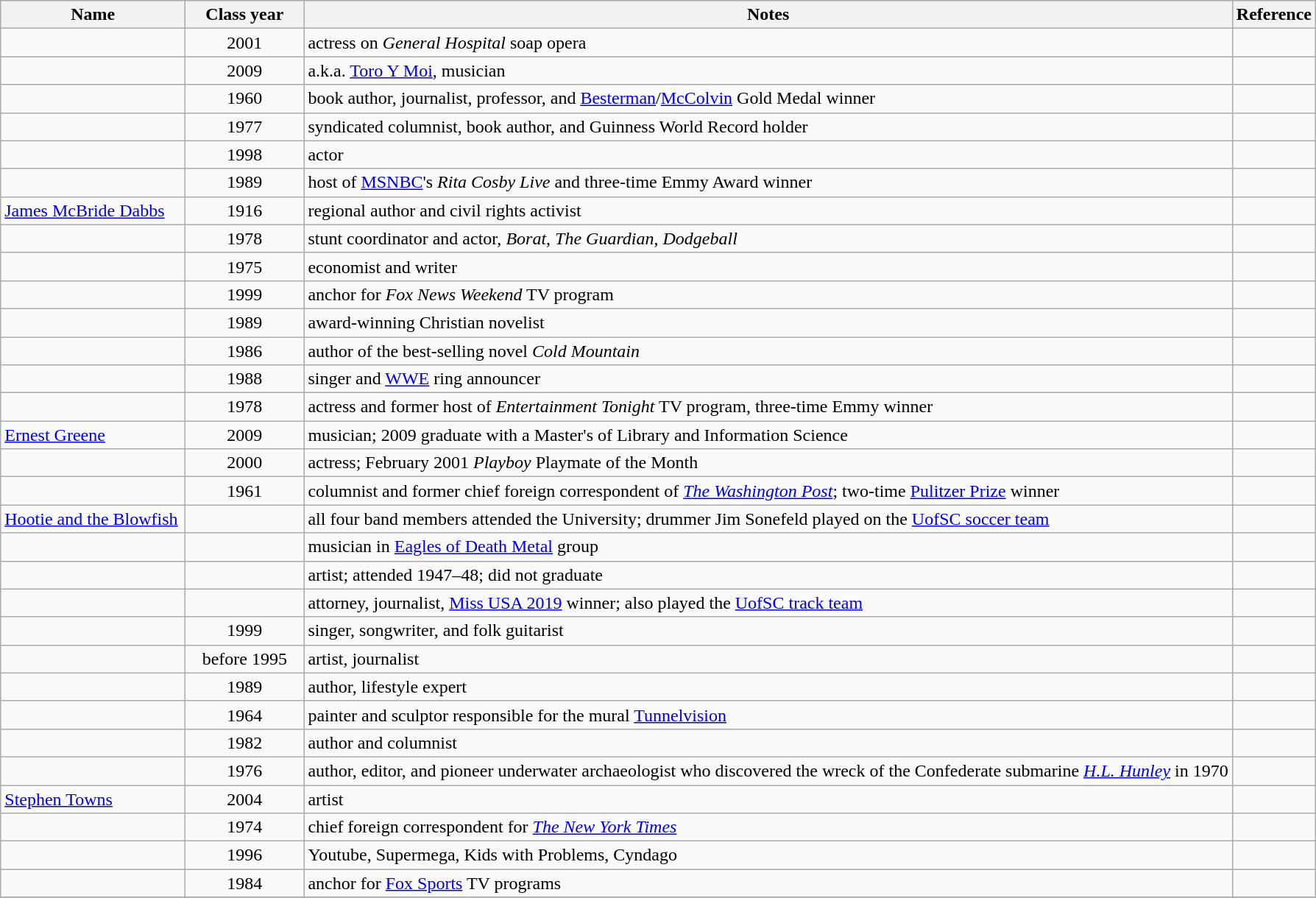<table class="wikitable sortable">
<tr>
<th width="160">Name</th>
<th width="100">Class year</th>
<th width="*" class="unsortable">Notes</th>
<th width="*" class="unsortable">Reference</th>
</tr>
<tr>
<td></td>
<td align="center">2001</td>
<td>actress on <em>General Hospital</em> soap opera</td>
<td></td>
</tr>
<tr>
<td></td>
<td align="center">2009</td>
<td>a.k.a. <a href='#'>Toro Y Moi</a>, musician</td>
<td></td>
</tr>
<tr>
<td></td>
<td align="center">1960</td>
<td>book author, journalist, professor, and <a href='#'>Besterman</a>/<a href='#'>McColvin</a> Gold Medal winner</td>
<td></td>
</tr>
<tr>
<td></td>
<td align="center">1977</td>
<td>syndicated columnist, book author, and Guinness World Record holder</td>
<td></td>
</tr>
<tr>
<td></td>
<td align="center">1998</td>
<td>actor</td>
<td></td>
</tr>
<tr>
<td></td>
<td align="center">1989</td>
<td>host of <a href='#'>MSNBC</a>'s <em>Rita Cosby Live</em> and three-time Emmy Award winner</td>
<td></td>
</tr>
<tr>
<td><a href='#'>James McBride Dabbs</a></td>
<td align="center">1916</td>
<td>regional author and civil rights activist</td>
<td></td>
</tr>
<tr>
<td></td>
<td align="center">1978</td>
<td>stunt coordinator and actor, <em>Borat</em>, <em>The Guardian</em>, <em>Dodgeball</em></td>
<td></td>
</tr>
<tr>
<td></td>
<td align="center">1975</td>
<td>economist and writer</td>
<td></td>
</tr>
<tr>
<td></td>
<td align="center">1999</td>
<td>anchor for <em>Fox News Weekend</em> TV program</td>
<td></td>
</tr>
<tr>
<td></td>
<td align="center">1989</td>
<td>award-winning Christian novelist</td>
<td></td>
</tr>
<tr>
<td></td>
<td align="center">1986</td>
<td>author of the best-selling novel <em>Cold Mountain</em></td>
<td></td>
</tr>
<tr>
<td></td>
<td align="center">1988</td>
<td>singer and <a href='#'>WWE</a> ring announcer</td>
<td></td>
</tr>
<tr>
<td></td>
<td align="center">1978</td>
<td>actress and former host of <em>Entertainment Tonight</em> TV program, three-time Emmy winner</td>
<td></td>
</tr>
<tr>
<td><a href='#'>Ernest Greene</a></td>
<td align="center">2009</td>
<td>musician; 2009 graduate with a Master's of Library and Information Science</td>
<td></td>
</tr>
<tr>
<td></td>
<td align="center">2000</td>
<td>actress; February 2001 <em>Playboy</em> Playmate of the Month</td>
<td></td>
</tr>
<tr>
<td></td>
<td align="center">1961</td>
<td>columnist and former chief foreign correspondent of <em><a href='#'>The Washington Post</a></em>; two-time <a href='#'>Pulitzer Prize</a> winner</td>
<td></td>
</tr>
<tr>
<td><a href='#'>Hootie and the Blowfish</a></td>
<td align="center"></td>
<td>all four band members attended the University; drummer Jim Sonefeld played on the <a href='#'>UofSC soccer team</a></td>
<td></td>
</tr>
<tr>
<td></td>
<td align="center"></td>
<td>musician in <a href='#'>Eagles of Death Metal</a> group</td>
<td></td>
</tr>
<tr>
<td></td>
<td align="center"></td>
<td>artist; attended 1947–48; did not graduate</td>
<td></td>
</tr>
<tr>
<td></td>
<td></td>
<td>attorney, journalist, <a href='#'>Miss USA 2019</a> winner; also played the <a href='#'>UofSC track team</a></td>
<td></td>
</tr>
<tr>
<td></td>
<td align="center">1999</td>
<td>singer, songwriter, and folk guitarist</td>
<td></td>
</tr>
<tr>
<td></td>
<td align="center">before 1995</td>
<td>artist, journalist</td>
<td></td>
</tr>
<tr>
<td></td>
<td align="center">1989</td>
<td>author, lifestyle expert</td>
<td></td>
</tr>
<tr>
<td></td>
<td align="center">1964</td>
<td>painter and sculptor responsible for the mural <a href='#'>Tunnelvision</a></td>
<td></td>
</tr>
<tr>
<td></td>
<td align="center">1982</td>
<td>author and columnist</td>
<td></td>
</tr>
<tr>
<td></td>
<td align="center">1976</td>
<td>author, editor, and pioneer underwater archaeologist who discovered the wreck of the Confederate submarine <em><a href='#'>H.L. Hunley</a></em> in 1970</td>
<td></td>
</tr>
<tr>
<td><a href='#'>Stephen Towns</a></td>
<td align="center">2004</td>
<td>artist</td>
<td></td>
</tr>
<tr>
<td></td>
<td align="center">1974</td>
<td>chief foreign correspondent for <em><a href='#'>The New York Times</a></em></td>
<td></td>
</tr>
<tr>
<td></td>
<td align="center">1996</td>
<td>Youtube, Supermega, Kids with Problems, Cyndago</td>
<td></td>
</tr>
<tr>
<td></td>
<td align="center">1984</td>
<td>anchor for <a href='#'>Fox Sports</a> TV programs</td>
<td></td>
</tr>
<tr>
</tr>
</table>
